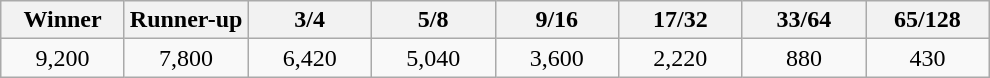<table class="wikitable" style="text-align:center">
<tr>
<th width="75">Winner</th>
<th width="75">Runner-up</th>
<th width="75">3/4</th>
<th width="75">5/8</th>
<th width="75">9/16</th>
<th width="75">17/32</th>
<th width="75">33/64</th>
<th width="75">65/128</th>
</tr>
<tr>
<td>9,200</td>
<td>7,800</td>
<td>6,420</td>
<td>5,040</td>
<td>3,600</td>
<td>2,220</td>
<td>880</td>
<td>430</td>
</tr>
</table>
